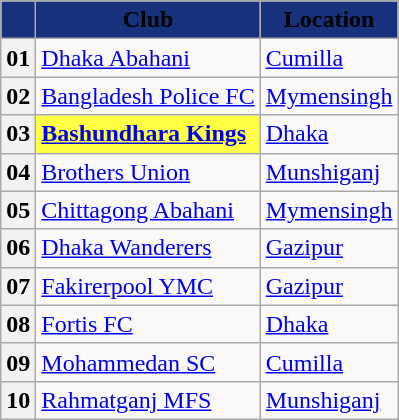<table class="wikitable sortable" style="text-align:left">
<tr>
<th style="background:#17317c;"></th>
<th style="background:#17317c;"><span>Club</span></th>
<th style="background:#17317c;"><span>Location</span></th>
</tr>
<tr>
<th>01</th>
<td><a href='#'>Dhaka Abahani</a></td>
<td><a href='#'>Cumilla</a></td>
</tr>
<tr>
<th>02</th>
<td><a href='#'>Bangladesh Police FC</a></td>
<td><a href='#'>Mymensingh</a></td>
</tr>
<tr>
<th>03</th>
<td bgcolor=#ffff44><strong><a href='#'>Bashundhara Kings</a></strong></td>
<td><a href='#'>Dhaka</a></td>
</tr>
<tr>
<th>04</th>
<td><a href='#'>Brothers Union</a></td>
<td><a href='#'>Munshiganj</a></td>
</tr>
<tr>
<th>05</th>
<td><a href='#'>Chittagong Abahani</a></td>
<td><a href='#'>Mymensingh</a></td>
</tr>
<tr>
<th>06</th>
<td><a href='#'>Dhaka Wanderers</a></td>
<td><a href='#'>Gazipur</a></td>
</tr>
<tr>
<th>07</th>
<td><a href='#'>Fakirerpool YMC</a></td>
<td><a href='#'>Gazipur</a></td>
</tr>
<tr>
<th>08</th>
<td><a href='#'>Fortis FC</a></td>
<td><a href='#'>Dhaka</a></td>
</tr>
<tr>
<th>09</th>
<td><a href='#'>Mohammedan SC</a></td>
<td><a href='#'>Cumilla</a></td>
</tr>
<tr>
<th>10</th>
<td><a href='#'>Rahmatganj MFS</a></td>
<td><a href='#'>Munshiganj</a></td>
</tr>
</table>
